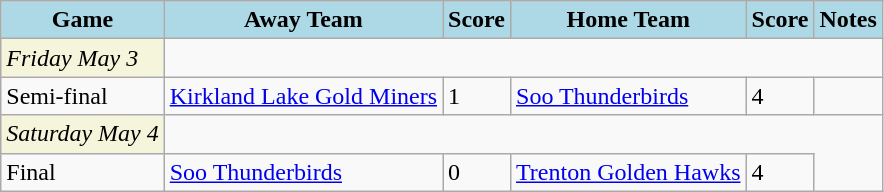<table class="wikitable">
<tr>
<th style="background:lightblue;">Game</th>
<th style="background:lightblue;">Away Team</th>
<th style="background:lightblue;">Score</th>
<th style="background:lightblue;">Home Team</th>
<th style="background:lightblue;">Score</th>
<th style="background:lightblue;">Notes</th>
</tr>
<tr bgcolor=beige>
<td><em>Friday May 3</em></td>
</tr>
<tr>
<td>Semi-final</td>
<td><a href='#'>Kirkland Lake Gold Miners</a></td>
<td>1</td>
<td><a href='#'>Soo Thunderbirds</a></td>
<td>4</td>
<td></td>
</tr>
<tr bgcolor=beige>
<td><em>Saturday May 4</em></td>
</tr>
<tr>
<td>Final</td>
<td><a href='#'>Soo Thunderbirds</a></td>
<td>0</td>
<td><a href='#'>Trenton Golden Hawks</a></td>
<td>4</td>
</tr>
</table>
